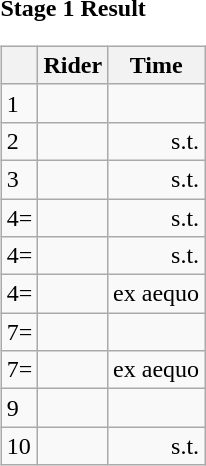<table>
<tr>
<td><strong>Stage 1 Result</strong><br><table class="wikitable">
<tr>
<th></th>
<th>Rider</th>
<th>Time</th>
</tr>
<tr>
<td>1</td>
<td></td>
<td style="text-align:right;"></td>
</tr>
<tr>
<td>2</td>
<td></td>
<td style="text-align:right;">s.t.</td>
</tr>
<tr>
<td>3</td>
<td></td>
<td style="text-align:right;">s.t.</td>
</tr>
<tr>
<td>4=</td>
<td></td>
<td style="text-align:right;">s.t.</td>
</tr>
<tr>
<td>4=</td>
<td></td>
<td style="text-align:right;">s.t.</td>
</tr>
<tr>
<td>4=</td>
<td></td>
<td style="text-align:right;">ex aequo</td>
</tr>
<tr>
<td>7=</td>
<td></td>
<td style="text-align:right;"></td>
</tr>
<tr>
<td>7=</td>
<td></td>
<td style="text-align:right;">ex aequo</td>
</tr>
<tr>
<td>9</td>
<td></td>
<td style="text-align:right;"></td>
</tr>
<tr>
<td>10</td>
<td></td>
<td style="text-align:right;">s.t.</td>
</tr>
</table>
</td>
</tr>
</table>
